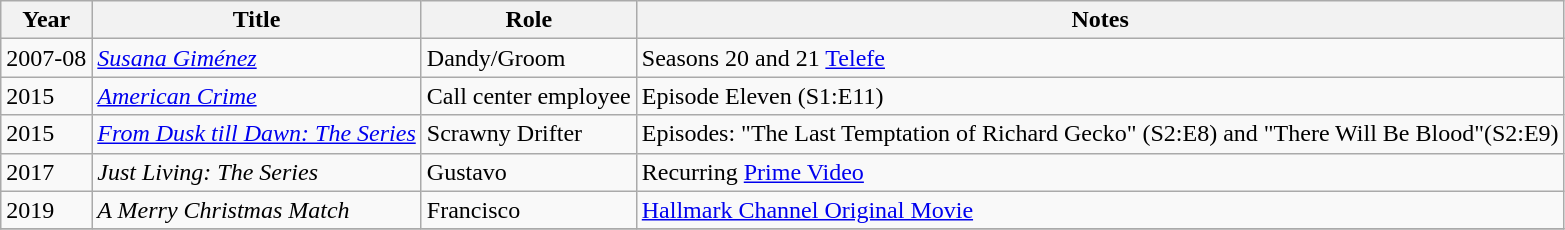<table class="wikitable sortable">
<tr>
<th>Year</th>
<th>Title</th>
<th>Role</th>
<th>Notes</th>
</tr>
<tr>
<td>2007-08</td>
<td><em><a href='#'>Susana Giménez</a></em></td>
<td>Dandy/Groom</td>
<td>Seasons 20 and 21 <a href='#'>Telefe</a></td>
</tr>
<tr>
<td>2015</td>
<td><em><a href='#'>American Crime</a></em></td>
<td>Call center employee</td>
<td>Episode Eleven (S1:E11)</td>
</tr>
<tr>
<td>2015</td>
<td><em><a href='#'>From Dusk till Dawn: The Series</a></em></td>
<td>Scrawny Drifter</td>
<td>Episodes: "The Last Temptation of Richard Gecko" (S2:E8) and "There Will Be Blood"(S2:E9)</td>
</tr>
<tr>
<td>2017</td>
<td><em>Just Living: The Series</em></td>
<td>Gustavo</td>
<td>Recurring <a href='#'>Prime Video</a></td>
</tr>
<tr>
<td>2019</td>
<td><em>A Merry Christmas Match</em> </td>
<td>Francisco</td>
<td><a href='#'>Hallmark Channel Original Movie</a></td>
</tr>
<tr>
</tr>
</table>
